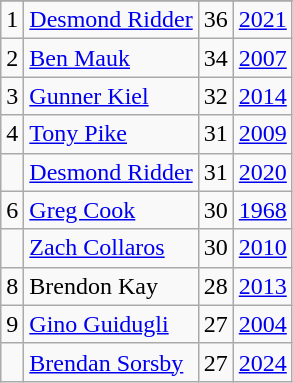<table class="wikitable">
<tr>
</tr>
<tr>
<td>1</td>
<td><a href='#'>Desmond Ridder</a></td>
<td><abbr>36</abbr></td>
<td><a href='#'>2021</a></td>
</tr>
<tr>
<td>2</td>
<td><a href='#'>Ben Mauk</a></td>
<td><abbr>34</abbr></td>
<td><a href='#'>2007</a></td>
</tr>
<tr>
<td>3</td>
<td><a href='#'>Gunner Kiel</a></td>
<td><abbr>32</abbr></td>
<td><a href='#'>2014</a></td>
</tr>
<tr>
<td>4</td>
<td><a href='#'>Tony Pike</a></td>
<td><abbr>31</abbr></td>
<td><a href='#'>2009</a></td>
</tr>
<tr>
<td></td>
<td><a href='#'>Desmond Ridder</a></td>
<td><abbr>31</abbr></td>
<td><a href='#'>2020</a></td>
</tr>
<tr>
<td>6</td>
<td><a href='#'>Greg Cook</a></td>
<td><abbr>30</abbr></td>
<td><a href='#'>1968</a></td>
</tr>
<tr>
<td></td>
<td><a href='#'>Zach Collaros</a></td>
<td><abbr>30</abbr></td>
<td><a href='#'>2010</a></td>
</tr>
<tr>
<td>8</td>
<td>Brendon Kay</td>
<td><abbr>28</abbr></td>
<td><a href='#'>2013</a></td>
</tr>
<tr>
<td>9</td>
<td><a href='#'>Gino Guidugli</a></td>
<td><abbr>27</abbr></td>
<td><a href='#'>2004</a></td>
</tr>
<tr>
<td></td>
<td><a href='#'>Brendan Sorsby</a></td>
<td><abbr>27</abbr></td>
<td><a href='#'>2024</a></td>
</tr>
</table>
